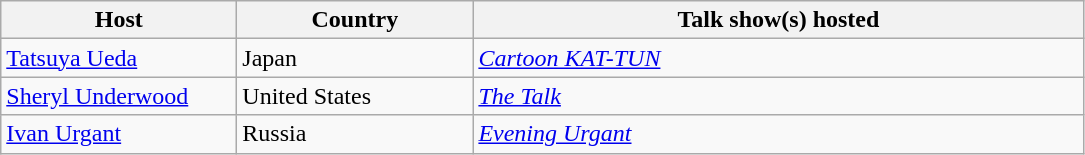<table class="wikitable">
<tr>
<th width="150">Host</th>
<th width="150">Country</th>
<th width="400">Talk show(s) hosted</th>
</tr>
<tr>
<td><a href='#'>Tatsuya Ueda</a></td>
<td> Japan</td>
<td><em><a href='#'>Cartoon KAT-TUN</a></em></td>
</tr>
<tr>
<td><a href='#'>Sheryl Underwood</a></td>
<td> United States</td>
<td><em><a href='#'>The Talk</a></em></td>
</tr>
<tr>
<td><a href='#'>Ivan Urgant</a></td>
<td> Russia</td>
<td><em><a href='#'>Evening Urgant</a></em></td>
</tr>
</table>
